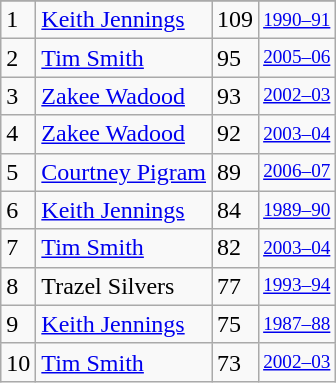<table class="wikitable">
<tr>
</tr>
<tr>
<td>1</td>
<td><a href='#'>Keith Jennings</a></td>
<td>109</td>
<td style="font-size:80%;"><a href='#'>1990–91</a></td>
</tr>
<tr>
<td>2</td>
<td><a href='#'>Tim Smith</a></td>
<td>95</td>
<td style="font-size:80%;"><a href='#'>2005–06</a></td>
</tr>
<tr>
<td>3</td>
<td><a href='#'>Zakee Wadood</a></td>
<td>93</td>
<td style="font-size:80%;"><a href='#'>2002–03</a></td>
</tr>
<tr>
<td>4</td>
<td><a href='#'>Zakee Wadood</a></td>
<td>92</td>
<td style="font-size:80%;"><a href='#'>2003–04</a></td>
</tr>
<tr>
<td>5</td>
<td><a href='#'>Courtney Pigram</a></td>
<td>89</td>
<td style="font-size:80%;"><a href='#'>2006–07</a></td>
</tr>
<tr>
<td>6</td>
<td><a href='#'>Keith Jennings</a></td>
<td>84</td>
<td style="font-size:80%;"><a href='#'>1989–90</a></td>
</tr>
<tr>
<td>7</td>
<td><a href='#'>Tim Smith</a></td>
<td>82</td>
<td style="font-size:80%;"><a href='#'>2003–04</a></td>
</tr>
<tr>
<td>8</td>
<td>Trazel Silvers</td>
<td>77</td>
<td style="font-size:80%;"><a href='#'>1993–94</a></td>
</tr>
<tr>
<td>9</td>
<td><a href='#'>Keith Jennings</a></td>
<td>75</td>
<td style="font-size:80%;"><a href='#'>1987–88</a></td>
</tr>
<tr>
<td>10</td>
<td><a href='#'>Tim Smith</a></td>
<td>73</td>
<td style="font-size:80%;"><a href='#'>2002–03</a></td>
</tr>
</table>
